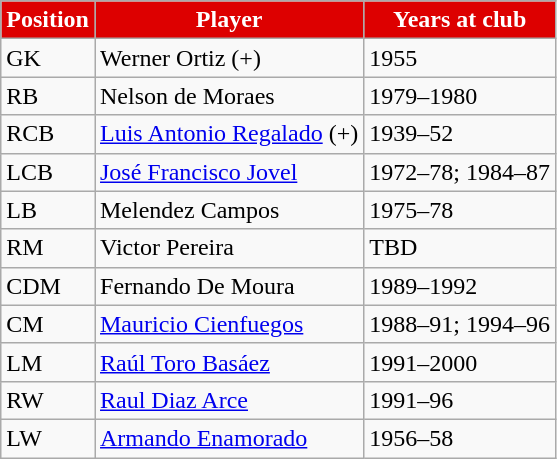<table class="wikitable sortable">
<tr>
<th style="background:#d00; color:#fff;" scope="col">Position</th>
<th style="background:#d00; color:#fff;" scope="col">Player</th>
<th style="background:#d00; color:#fff;" scope="col">Years at club</th>
</tr>
<tr>
<td>GK</td>
<td> Werner Ortiz (+)</td>
<td>1955</td>
</tr>
<tr>
<td>RB</td>
<td> Nelson de Moraes</td>
<td>1979–1980</td>
</tr>
<tr>
<td>RCB</td>
<td> <a href='#'>Luis Antonio Regalado</a> (+)</td>
<td>1939–52</td>
</tr>
<tr>
<td>LCB</td>
<td> <a href='#'>José Francisco Jovel</a></td>
<td>1972–78; 1984–87</td>
</tr>
<tr>
<td>LB</td>
<td> Melendez Campos</td>
<td>1975–78</td>
</tr>
<tr>
<td>RM</td>
<td> Victor Pereira</td>
<td>TBD</td>
</tr>
<tr>
<td>CDM</td>
<td> Fernando De Moura</td>
<td>1989–1992</td>
</tr>
<tr>
<td>CM</td>
<td> <a href='#'>Mauricio Cienfuegos</a></td>
<td>1988–91; 1994–96</td>
</tr>
<tr>
<td>LM</td>
<td> <a href='#'>Raúl Toro Basáez</a></td>
<td>1991–2000</td>
</tr>
<tr>
<td>RW</td>
<td> <a href='#'>Raul Diaz Arce</a></td>
<td>1991–96</td>
</tr>
<tr>
<td>LW</td>
<td> <a href='#'>Armando Enamorado</a></td>
<td>1956–58</td>
</tr>
</table>
